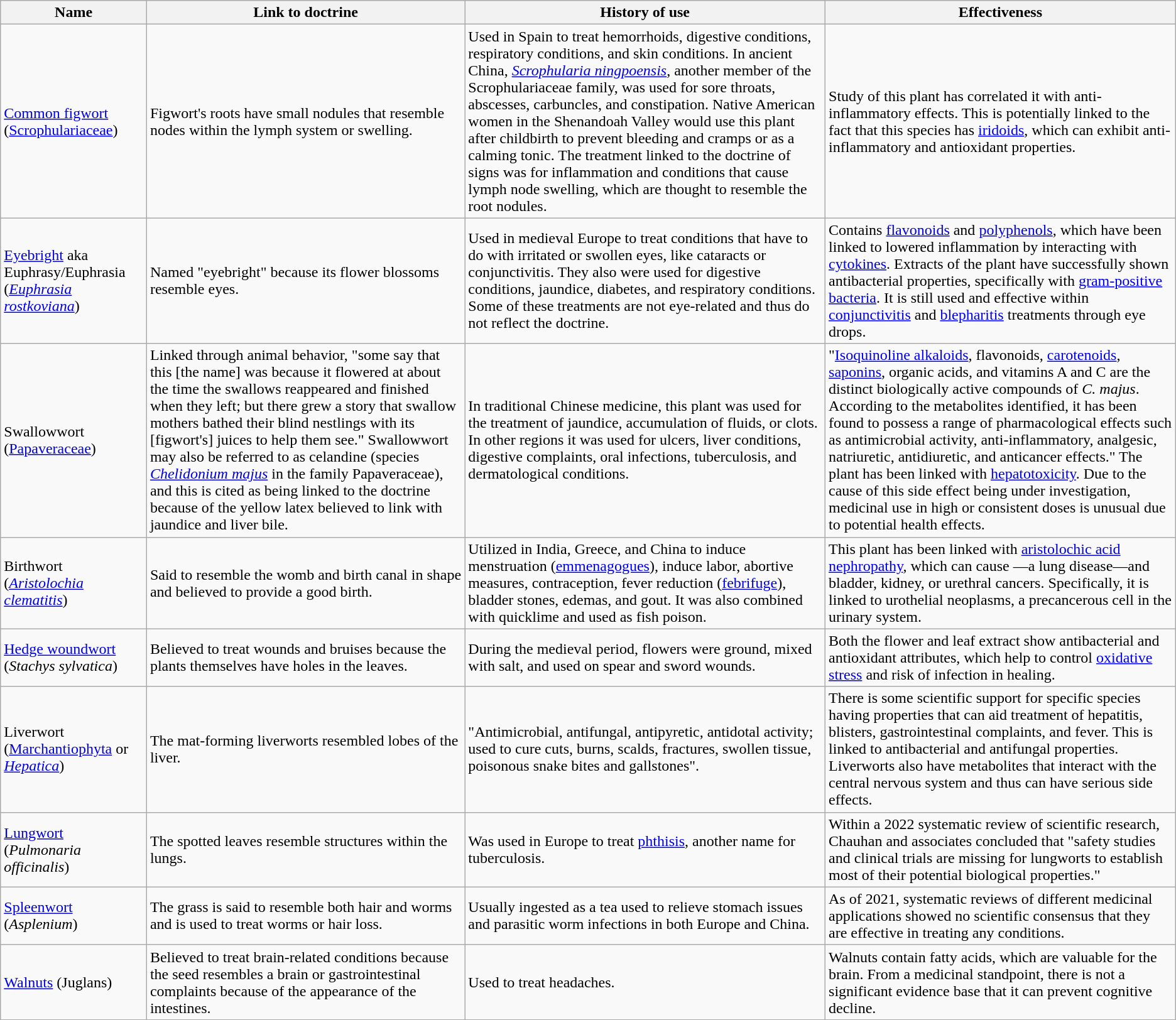<table class="wikitable">
<tr>
<th>Name</th>
<th>Link to doctrine</th>
<th>History of use</th>
<th>Effectiveness</th>
</tr>
<tr>
<td><a href='#'>Common figwort</a> (<a href='#'>Scrophulariaceae</a>) </td>
<td>Figwort's roots have small nodules that resemble nodes within the lymph system or swelling.</td>
<td>Used in Spain to treat hemorrhoids, digestive conditions, respiratory conditions, and skin conditions. In ancient China, <em><a href='#'>Scrophularia ningpoensis</a></em>, another member of the Scrophulariaceae family, was used for sore throats, abscesses, carbuncles, and constipation. Native American women in the Shenandoah Valley would use this plant after childbirth to prevent bleeding and cramps or as a calming tonic. The treatment linked to the doctrine of signs was for inflammation and conditions that cause lymph node swelling, which are thought to resemble the root nodules.</td>
<td>Study of this plant has correlated it with anti-inflammatory effects. This is potentially linked to the fact that this species has <a href='#'>iridoids</a>, which can exhibit anti-inflammatory and antioxidant properties.</td>
</tr>
<tr>
<td><a href='#'>Eyebright</a> aka Euphrasy/Euphrasia (<em><a href='#'>Euphrasia rostkoviana</a></em>) </td>
<td>Named "eyebright" because its flower blossoms resemble eyes.</td>
<td>Used in medieval Europe to treat conditions that have to do with irritated or swollen eyes, like cataracts or conjunctivitis. They also were used for digestive conditions, jaundice, diabetes, and respiratory conditions. Some of these treatments are not eye-related and thus do not reflect the doctrine.</td>
<td>Contains <a href='#'>flavonoids</a> and <a href='#'>polyphenols</a>, which have been linked to lowered inflammation by interacting with <a href='#'>cytokines</a>. Extracts of the plant have successfully shown antibacterial properties, specifically with <a href='#'>gram-positive bacteria</a>. It is still used and effective within <a href='#'>conjunctivitis</a> and <a href='#'>blepharitis</a> treatments through eye drops.</td>
</tr>
<tr>
<td>Swallowwort (<a href='#'>Papaveraceae</a>) </td>
<td>Linked through animal behavior, "some say that this [the name] was because it flowered at about the time the swallows reappeared and finished when they left; but there grew a story that swallow mothers bathed their blind nestlings with its [figwort's] juices to help them see." Swallowwort may also be referred to as celandine (species <em><a href='#'>Chelidonium majus</a></em> in the family Papaveraceae), and this is cited as being linked to the doctrine because of the yellow latex believed to link with jaundice and liver bile.</td>
<td>In traditional Chinese medicine, this plant was used for the treatment of jaundice, accumulation of fluids, or clots. In other regions it was used for ulcers, liver conditions, digestive complaints, oral infections, tuberculosis, and dermatological conditions.</td>
<td>"<a href='#'>Isoquinoline alkaloids</a>, flavonoids, <a href='#'>carotenoids</a>, <a href='#'>saponins</a>, organic acids, and vitamins A and C are the distinct biologically active compounds of <em>C. majus</em>. According to the metabolites identified, it has been found to possess a range of pharmacological effects such as antimicrobial activity, anti-inflammatory, analgesic, natriuretic, antidiuretic, and anticancer effects." The plant has been linked with <a href='#'>hepatotoxicity</a>. Due to the cause of this side effect being under investigation, medicinal use in high or consistent doses is unusual due to potential health effects.</td>
</tr>
<tr>
<td>Birthwort (<em><a href='#'>Aristolochia clematitis</a></em>) </td>
<td>Said to resemble the womb and birth canal in shape and believed to provide a good birth.</td>
<td>Utilized in India, Greece, and China to induce menstruation (<a href='#'>emmenagogues</a>), induce labor, abortive measures, contraception, fever reduction (<a href='#'>febrifuge</a>), bladder stones, edemas, and gout. It was also combined with quicklime and used as fish poison.</td>
<td>This plant has been linked with <a href='#'>aristolochic acid</a> <a href='#'>nephropathy</a>, which can cause —a lung disease—and bladder, kidney, or urethral cancers. Specifically, it is linked to urothelial neoplasms, a precancerous cell in the urinary system.</td>
</tr>
<tr>
<td><a href='#'>Hedge woundwort</a> (<em>Stachys sylvatica</em>) </td>
<td>Believed to treat wounds and bruises because the plants themselves have holes in the leaves.</td>
<td>During the medieval period, flowers were ground, mixed with salt, and used on spear and sword wounds.</td>
<td>Both the flower and leaf extract show antibacterial and antioxidant attributes, which help to control <a href='#'>oxidative stress</a> and risk of infection in healing.</td>
</tr>
<tr>
<td>Liverwort (<a href='#'>Marchantiophyta</a> or <em><a href='#'>Hepatica</a></em>) </td>
<td>The mat-forming liverworts resembled lobes of the liver.</td>
<td>"Antimicrobial, antifungal, antipyretic, antidotal activity; used to cure cuts, burns, scalds, fractures, swollen tissue, poisonous snake bites and gallstones".</td>
<td>There is some scientific support for specific species having properties that can aid treatment of hepatitis, blisters, gastrointestinal complaints, and fever. This is linked to antibacterial and antifungal properties. Liverworts also have metabolites that interact with the central nervous system and thus can have serious side effects.</td>
</tr>
<tr>
<td><a href='#'>Lungwort</a> (<em>Pulmonaria officinalis</em>) </td>
<td>The spotted leaves resemble structures within the lungs.</td>
<td>Was used in Europe to treat <a href='#'>phthisis</a>, another name for tuberculosis.</td>
<td>Within a 2022 systematic review of scientific research, Chauhan and associates concluded that "safety studies and clinical trials are missing for lungworts to establish most of their potential biological properties."</td>
</tr>
<tr>
<td><a href='#'>Spleenwort</a> (<em>Asplenium</em>) </td>
<td>The grass is said to resemble both hair and worms and is used to treat worms or hair loss.</td>
<td>Usually ingested as a tea used to relieve stomach issues and parasitic worm infections in both Europe and China.</td>
<td>As of 2021, systematic reviews of different medicinal applications showed no scientific consensus that they are effective in treating any conditions.</td>
</tr>
<tr>
<td><a href='#'>Walnuts</a> (Juglans) </td>
<td>Believed to treat brain-related conditions because the seed resembles a brain or gastrointestinal complaints because of the appearance of the intestines.</td>
<td>Used to treat headaches.</td>
<td>Walnuts contain fatty acids, which are valuable for the brain. From a medicinal standpoint, there is not a significant evidence base that it can prevent cognitive decline.</td>
</tr>
</table>
